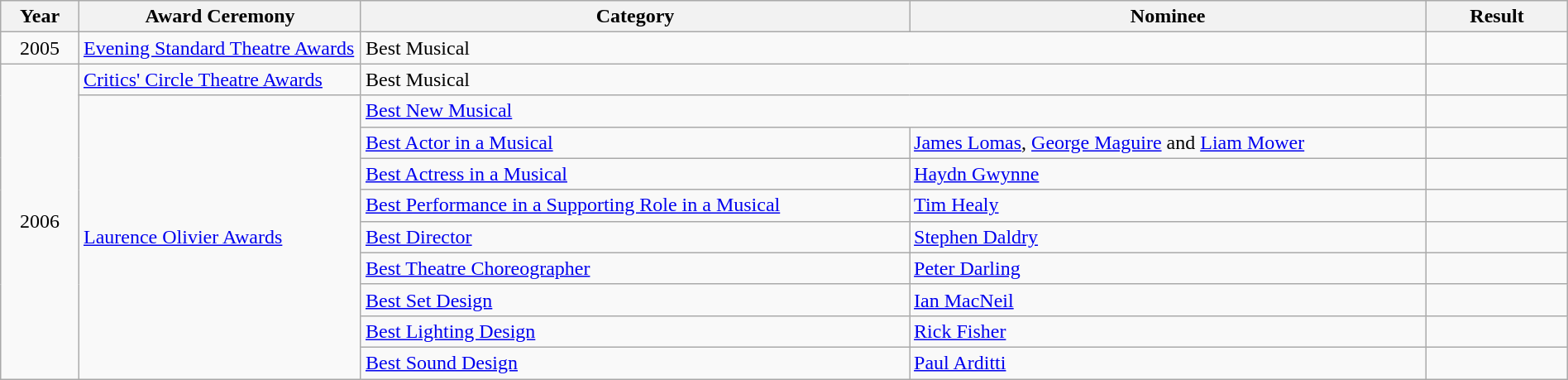<table class="wikitable" width="100%" style="text-align:left; font-size:100%;">
<tr>
<th width="5%">Year</th>
<th width="18%">Award Ceremony</th>
<th width="35%">Category</th>
<th width="33%">Nominee</th>
<th width="9%">Result</th>
</tr>
<tr>
<td align="center">2005</td>
<td><a href='#'>Evening Standard Theatre Awards</a></td>
<td colspan="2">Best Musical</td>
<td></td>
</tr>
<tr>
<td rowspan="10" align="center">2006</td>
<td><a href='#'>Critics' Circle Theatre Awards</a></td>
<td colspan="2">Best Musical</td>
<td></td>
</tr>
<tr>
<td rowspan="9"><a href='#'>Laurence Olivier Awards</a></td>
<td colspan="2"><a href='#'>Best New Musical</a></td>
<td></td>
</tr>
<tr>
<td><a href='#'>Best Actor in a Musical</a></td>
<td><a href='#'>James Lomas</a>, <a href='#'>George Maguire</a> and <a href='#'>Liam Mower</a></td>
<td></td>
</tr>
<tr>
<td><a href='#'>Best Actress in a Musical</a></td>
<td><a href='#'>Haydn Gwynne</a></td>
<td></td>
</tr>
<tr>
<td><a href='#'>Best Performance in a Supporting Role in a Musical</a></td>
<td><a href='#'>Tim Healy</a></td>
<td></td>
</tr>
<tr>
<td><a href='#'>Best Director</a></td>
<td><a href='#'>Stephen Daldry</a></td>
<td></td>
</tr>
<tr>
<td><a href='#'>Best Theatre Choreographer</a></td>
<td><a href='#'>Peter Darling</a></td>
<td></td>
</tr>
<tr>
<td><a href='#'>Best Set Design</a></td>
<td><a href='#'>Ian MacNeil</a></td>
<td></td>
</tr>
<tr>
<td><a href='#'>Best Lighting Design</a></td>
<td><a href='#'>Rick Fisher</a></td>
<td></td>
</tr>
<tr>
<td><a href='#'>Best Sound Design</a></td>
<td><a href='#'>Paul Arditti</a></td>
<td></td>
</tr>
</table>
